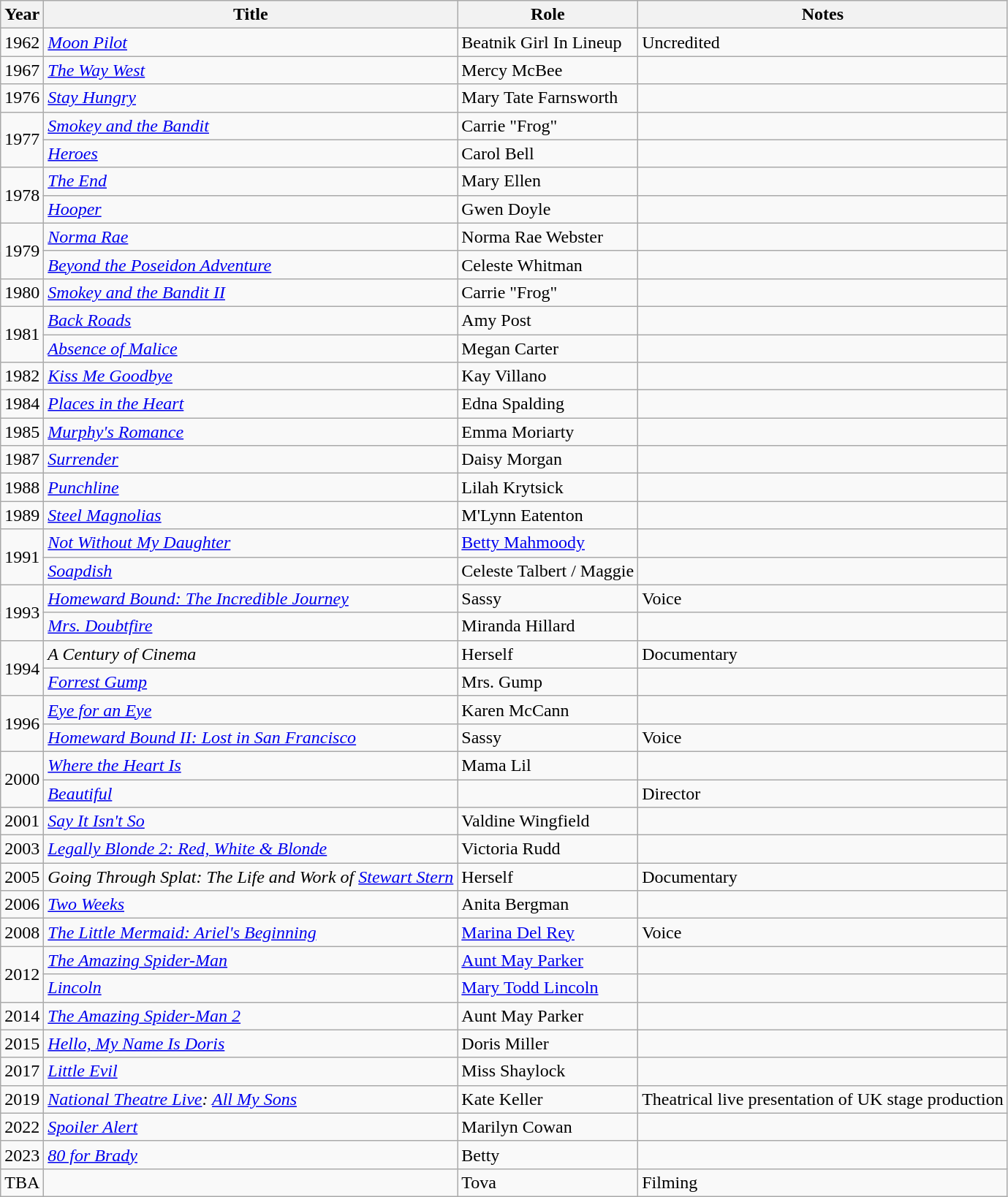<table class="wikitable sortable">
<tr>
<th>Year</th>
<th>Title</th>
<th>Role</th>
<th class="unsortable">Notes</th>
</tr>
<tr>
<td>1962</td>
<td><em><a href='#'>Moon Pilot</a></em></td>
<td>Beatnik Girl In Lineup</td>
<td>Uncredited</td>
</tr>
<tr>
<td>1967</td>
<td><em><a href='#'>The Way West</a></em></td>
<td>Mercy McBee</td>
<td></td>
</tr>
<tr>
<td>1976</td>
<td><em><a href='#'>Stay Hungry</a></em></td>
<td>Mary Tate Farnsworth</td>
<td></td>
</tr>
<tr>
<td rowspan="2">1977</td>
<td><em><a href='#'>Smokey and the Bandit</a></em></td>
<td>Carrie "Frog"</td>
<td></td>
</tr>
<tr>
<td><em><a href='#'>Heroes</a></em></td>
<td>Carol Bell</td>
<td></td>
</tr>
<tr>
<td rowspan="2">1978</td>
<td><em><a href='#'>The End</a></em></td>
<td>Mary Ellen</td>
<td></td>
</tr>
<tr>
<td><em><a href='#'>Hooper</a></em></td>
<td>Gwen Doyle</td>
<td></td>
</tr>
<tr>
<td rowspan="2">1979</td>
<td><em><a href='#'>Norma Rae</a></em></td>
<td>Norma Rae Webster</td>
<td></td>
</tr>
<tr>
<td><em><a href='#'>Beyond the Poseidon Adventure</a></em></td>
<td>Celeste Whitman</td>
<td></td>
</tr>
<tr>
<td>1980</td>
<td><em><a href='#'>Smokey and the Bandit II</a></em></td>
<td>Carrie "Frog"</td>
<td></td>
</tr>
<tr>
<td rowspan="2">1981</td>
<td><em><a href='#'>Back Roads</a></em></td>
<td>Amy Post</td>
<td></td>
</tr>
<tr>
<td><em><a href='#'>Absence of Malice</a></em></td>
<td>Megan Carter</td>
<td></td>
</tr>
<tr>
<td>1982</td>
<td><em><a href='#'>Kiss Me Goodbye</a></em></td>
<td>Kay Villano</td>
<td></td>
</tr>
<tr>
<td>1984</td>
<td><em><a href='#'>Places in the Heart</a></em></td>
<td>Edna Spalding</td>
<td></td>
</tr>
<tr>
<td>1985</td>
<td><em><a href='#'>Murphy's Romance</a></em></td>
<td>Emma Moriarty</td>
<td></td>
</tr>
<tr>
<td>1987</td>
<td><em><a href='#'>Surrender</a></em></td>
<td>Daisy Morgan</td>
<td></td>
</tr>
<tr>
<td>1988</td>
<td><em><a href='#'>Punchline</a></em></td>
<td>Lilah Krytsick</td>
<td></td>
</tr>
<tr>
<td>1989</td>
<td><em><a href='#'>Steel Magnolias</a></em></td>
<td>M'Lynn Eatenton</td>
<td></td>
</tr>
<tr>
<td rowspan="2">1991</td>
<td><em><a href='#'>Not Without My Daughter</a></em></td>
<td><a href='#'>Betty Mahmoody</a></td>
<td></td>
</tr>
<tr>
<td><em><a href='#'>Soapdish</a></em></td>
<td>Celeste Talbert / Maggie</td>
<td></td>
</tr>
<tr>
<td rowspan="2">1993</td>
<td><em><a href='#'>Homeward Bound: The Incredible Journey</a></em></td>
<td>Sassy</td>
<td>Voice</td>
</tr>
<tr>
<td><em><a href='#'>Mrs. Doubtfire</a></em></td>
<td>Miranda Hillard</td>
<td></td>
</tr>
<tr>
<td rowspan="2">1994</td>
<td><em>A Century of Cinema</em></td>
<td>Herself</td>
<td>Documentary</td>
</tr>
<tr>
<td><em><a href='#'>Forrest Gump</a></em></td>
<td>Mrs. Gump</td>
<td></td>
</tr>
<tr>
<td rowspan="2">1996</td>
<td><em><a href='#'>Eye for an Eye</a></em></td>
<td>Karen McCann</td>
<td></td>
</tr>
<tr>
<td><em><a href='#'>Homeward Bound II: Lost in San Francisco</a></em></td>
<td>Sassy</td>
<td>Voice</td>
</tr>
<tr>
<td rowspan="2">2000</td>
<td><em><a href='#'>Where the Heart Is</a></em></td>
<td>Mama Lil</td>
<td></td>
</tr>
<tr>
<td><em><a href='#'>Beautiful</a></em></td>
<td></td>
<td>Director</td>
</tr>
<tr>
<td>2001</td>
<td><em><a href='#'>Say It Isn't So</a></em></td>
<td>Valdine Wingfield</td>
<td></td>
</tr>
<tr>
<td>2003</td>
<td><em><a href='#'>Legally Blonde 2: Red, White & Blonde</a></em></td>
<td>Victoria Rudd</td>
<td></td>
</tr>
<tr>
<td>2005</td>
<td><em>Going Through Splat: The Life and Work of <a href='#'>Stewart Stern</a></em></td>
<td>Herself</td>
<td>Documentary</td>
</tr>
<tr>
<td>2006</td>
<td><em><a href='#'>Two Weeks</a></em></td>
<td>Anita Bergman</td>
<td></td>
</tr>
<tr>
<td>2008</td>
<td><em><a href='#'>The Little Mermaid: Ariel's Beginning</a></em></td>
<td><a href='#'>Marina Del Rey</a></td>
<td>Voice</td>
</tr>
<tr>
<td rowspan="2">2012</td>
<td><em><a href='#'>The Amazing Spider-Man</a></em></td>
<td><a href='#'>Aunt May Parker</a></td>
<td></td>
</tr>
<tr>
<td><em><a href='#'>Lincoln</a></em></td>
<td><a href='#'>Mary Todd Lincoln</a></td>
<td></td>
</tr>
<tr>
<td>2014</td>
<td><em><a href='#'>The Amazing Spider-Man 2</a></em></td>
<td>Aunt May Parker</td>
<td></td>
</tr>
<tr>
<td>2015</td>
<td><em><a href='#'>Hello, My Name Is Doris</a></em></td>
<td>Doris Miller</td>
<td></td>
</tr>
<tr>
<td>2017</td>
<td><em><a href='#'>Little Evil</a></em></td>
<td>Miss Shaylock</td>
<td></td>
</tr>
<tr>
<td>2019</td>
<td><em><a href='#'>National Theatre Live</a>: <a href='#'>All My Sons</a></em></td>
<td>Kate Keller</td>
<td>Theatrical live presentation of UK stage production</td>
</tr>
<tr>
<td>2022</td>
<td><em><a href='#'>Spoiler Alert</a></em></td>
<td>Marilyn Cowan</td>
<td></td>
</tr>
<tr>
<td>2023</td>
<td><em><a href='#'>80 for Brady</a></em></td>
<td>Betty</td>
<td></td>
</tr>
<tr>
<td>TBA</td>
<td></td>
<td>Tova</td>
<td>Filming</td>
</tr>
</table>
